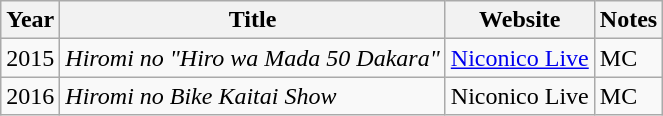<table class="wikitable">
<tr>
<th>Year</th>
<th>Title</th>
<th>Website</th>
<th>Notes</th>
</tr>
<tr>
<td>2015</td>
<td><em>Hiromi no "Hiro wa Mada 50 Dakara"</em></td>
<td><a href='#'>Niconico Live</a></td>
<td>MC</td>
</tr>
<tr>
<td>2016</td>
<td><em>Hiromi no Bike Kaitai Show</em></td>
<td>Niconico Live</td>
<td>MC</td>
</tr>
</table>
